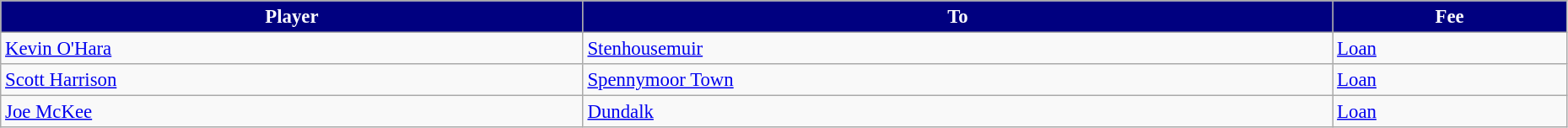<table class="wikitable" style="text-align:left; font-size:95%;width:98%;">
<tr>
<th style="background:navy; color:white;">Player</th>
<th style="background:navy; color:white;">To</th>
<th style="background:navy; color:white;">Fee</th>
</tr>
<tr>
<td> <a href='#'>Kevin O'Hara</a></td>
<td> <a href='#'>Stenhousemuir</a></td>
<td><a href='#'>Loan</a></td>
</tr>
<tr>
<td> <a href='#'>Scott Harrison</a></td>
<td> <a href='#'>Spennymoor Town</a></td>
<td><a href='#'>Loan</a></td>
</tr>
<tr>
<td> <a href='#'>Joe McKee</a></td>
<td> <a href='#'>Dundalk</a></td>
<td><a href='#'>Loan</a></td>
</tr>
</table>
